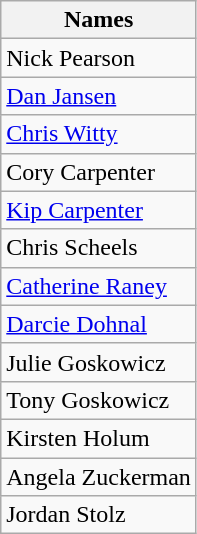<table class="wikitable" border="1">
<tr>
<th>Names</th>
</tr>
<tr>
<td>Nick Pearson</td>
</tr>
<tr>
<td><a href='#'>Dan Jansen</a></td>
</tr>
<tr>
<td><a href='#'>Chris Witty</a></td>
</tr>
<tr>
<td>Cory Carpenter</td>
</tr>
<tr>
<td><a href='#'>Kip Carpenter</a></td>
</tr>
<tr>
<td>Chris Scheels</td>
</tr>
<tr>
<td><a href='#'>Catherine Raney</a></td>
</tr>
<tr>
<td><a href='#'>Darcie Dohnal</a></td>
</tr>
<tr>
<td>Julie Goskowicz</td>
</tr>
<tr>
<td>Tony Goskowicz</td>
</tr>
<tr>
<td>Kirsten Holum</td>
</tr>
<tr>
<td>Angela Zuckerman</td>
</tr>
<tr>
<td>Jordan Stolz</td>
</tr>
</table>
